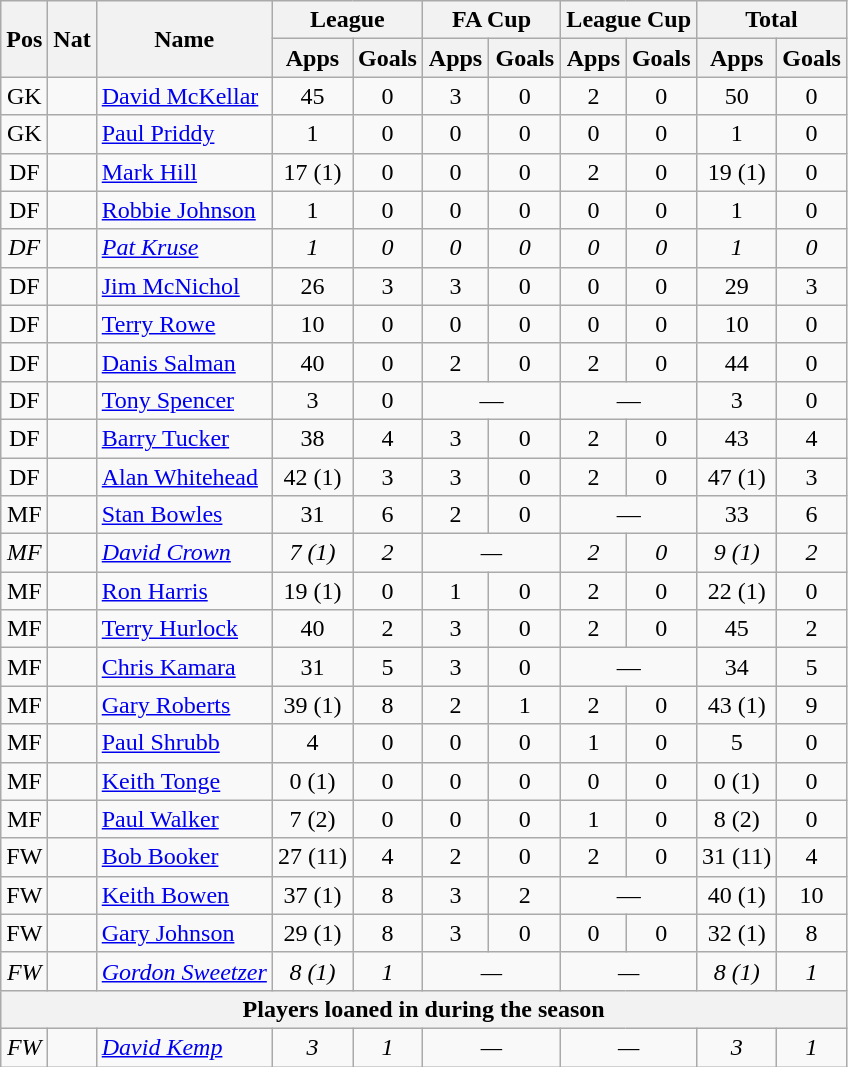<table class="wikitable" style="text-align:center">
<tr>
<th rowspan="2">Pos</th>
<th rowspan="2">Nat</th>
<th rowspan="2">Name</th>
<th colspan="2" style="width:85px;">League</th>
<th colspan="2" style="width:85px;">FA Cup</th>
<th colspan="2">League Cup</th>
<th colspan="2" style="width:85px;">Total</th>
</tr>
<tr>
<th>Apps</th>
<th>Goals</th>
<th>Apps</th>
<th>Goals</th>
<th>Apps</th>
<th>Goals</th>
<th>Apps</th>
<th>Goals</th>
</tr>
<tr>
<td>GK</td>
<td></td>
<td style="text-align:left;"><a href='#'>David McKellar</a></td>
<td>45</td>
<td>0</td>
<td>3</td>
<td>0</td>
<td>2</td>
<td>0</td>
<td>50</td>
<td>0</td>
</tr>
<tr>
<td>GK</td>
<td></td>
<td style="text-align:left;"><a href='#'>Paul Priddy</a></td>
<td>1</td>
<td>0</td>
<td>0</td>
<td>0</td>
<td>0</td>
<td>0</td>
<td>1</td>
<td>0</td>
</tr>
<tr>
<td>DF</td>
<td></td>
<td style="text-align:left;"><a href='#'>Mark Hill</a></td>
<td>17 (1)</td>
<td>0</td>
<td>0</td>
<td>0</td>
<td>2</td>
<td>0</td>
<td>19 (1)</td>
<td>0</td>
</tr>
<tr>
<td>DF</td>
<td></td>
<td style="text-align:left;"><a href='#'>Robbie Johnson</a></td>
<td>1</td>
<td>0</td>
<td>0</td>
<td>0</td>
<td>0</td>
<td>0</td>
<td>1</td>
<td>0</td>
</tr>
<tr>
<td><em>DF</em></td>
<td><em></em></td>
<td style="text-align:left;"><em><a href='#'>Pat Kruse</a></em></td>
<td><em>1</em></td>
<td><em>0</em></td>
<td><em>0</em></td>
<td><em>0</em></td>
<td><em>0</em></td>
<td><em>0</em></td>
<td><em>1</em></td>
<td><em>0</em></td>
</tr>
<tr>
<td>DF</td>
<td></td>
<td style="text-align:left;"><a href='#'>Jim McNichol</a></td>
<td>26</td>
<td>3</td>
<td>3</td>
<td>0</td>
<td>0</td>
<td>0</td>
<td>29</td>
<td>3</td>
</tr>
<tr>
<td>DF</td>
<td></td>
<td style="text-align:left;"><a href='#'>Terry Rowe</a></td>
<td>10</td>
<td>0</td>
<td>0</td>
<td>0</td>
<td>0</td>
<td>0</td>
<td>10</td>
<td>0</td>
</tr>
<tr>
<td>DF</td>
<td></td>
<td style="text-align:left;"><a href='#'>Danis Salman</a></td>
<td>40</td>
<td>0</td>
<td>2</td>
<td>0</td>
<td>2</td>
<td>0</td>
<td>44</td>
<td>0</td>
</tr>
<tr>
<td>DF</td>
<td></td>
<td style="text-align:left;"><a href='#'>Tony Spencer</a></td>
<td>3</td>
<td>0</td>
<td colspan="2">—</td>
<td colspan="2">—</td>
<td>3</td>
<td>0</td>
</tr>
<tr>
<td>DF</td>
<td></td>
<td style="text-align:left;"><a href='#'>Barry Tucker</a></td>
<td>38</td>
<td>4</td>
<td>3</td>
<td>0</td>
<td>2</td>
<td>0</td>
<td>43</td>
<td>4</td>
</tr>
<tr>
<td>DF</td>
<td></td>
<td style="text-align:left;"><a href='#'>Alan Whitehead</a></td>
<td>42 (1)</td>
<td>3</td>
<td>3</td>
<td>0</td>
<td>2</td>
<td>0</td>
<td>47 (1)</td>
<td>3</td>
</tr>
<tr>
<td>MF</td>
<td></td>
<td style="text-align:left;"><a href='#'>Stan Bowles</a></td>
<td>31</td>
<td>6</td>
<td>2</td>
<td>0</td>
<td colspan="2">—</td>
<td>33</td>
<td>6</td>
</tr>
<tr>
<td><em>MF</em></td>
<td><em></em></td>
<td style="text-align:left;"><em><a href='#'>David Crown</a></em></td>
<td><em>7 (1)</em></td>
<td><em>2</em></td>
<td colspan="2"><em>—</em></td>
<td><em>2</em></td>
<td><em>0</em></td>
<td><em>9 (1)</em></td>
<td><em>2</em></td>
</tr>
<tr>
<td>MF</td>
<td></td>
<td style="text-align:left;"><a href='#'>Ron Harris</a></td>
<td>19 (1)</td>
<td>0</td>
<td>1</td>
<td>0</td>
<td>2</td>
<td>0</td>
<td>22 (1)</td>
<td>0</td>
</tr>
<tr>
<td>MF</td>
<td></td>
<td style="text-align:left;"><a href='#'>Terry Hurlock</a></td>
<td>40</td>
<td>2</td>
<td>3</td>
<td>0</td>
<td>2</td>
<td>0</td>
<td>45</td>
<td>2</td>
</tr>
<tr>
<td>MF</td>
<td></td>
<td style="text-align:left;"><a href='#'>Chris Kamara</a></td>
<td>31</td>
<td>5</td>
<td>3</td>
<td>0</td>
<td colspan="2">—</td>
<td>34</td>
<td>5</td>
</tr>
<tr>
<td>MF</td>
<td></td>
<td style="text-align:left;"><a href='#'>Gary Roberts</a></td>
<td>39 (1)</td>
<td>8</td>
<td>2</td>
<td>1</td>
<td>2</td>
<td>0</td>
<td>43 (1)</td>
<td>9</td>
</tr>
<tr>
<td>MF</td>
<td></td>
<td style="text-align:left;"><a href='#'>Paul Shrubb</a></td>
<td>4</td>
<td>0</td>
<td>0</td>
<td>0</td>
<td>1</td>
<td>0</td>
<td>5</td>
<td>0</td>
</tr>
<tr>
<td>MF</td>
<td></td>
<td style="text-align:left;"><a href='#'>Keith Tonge</a></td>
<td>0 (1)</td>
<td>0</td>
<td>0</td>
<td>0</td>
<td>0</td>
<td>0</td>
<td>0 (1)</td>
<td>0</td>
</tr>
<tr>
<td>MF</td>
<td></td>
<td style="text-align:left;"><a href='#'>Paul Walker</a></td>
<td>7 (2)</td>
<td>0</td>
<td>0</td>
<td>0</td>
<td>1</td>
<td>0</td>
<td>8 (2)</td>
<td>0</td>
</tr>
<tr>
<td>FW</td>
<td></td>
<td style="text-align:left;"><a href='#'>Bob Booker</a></td>
<td>27 (11)</td>
<td>4</td>
<td>2</td>
<td>0</td>
<td>2</td>
<td>0</td>
<td>31 (11)</td>
<td>4</td>
</tr>
<tr>
<td>FW</td>
<td></td>
<td style="text-align:left;"><a href='#'>Keith Bowen</a></td>
<td>37 (1)</td>
<td>8</td>
<td>3</td>
<td>2</td>
<td colspan="2">—</td>
<td>40 (1)</td>
<td>10</td>
</tr>
<tr>
<td>FW</td>
<td></td>
<td style="text-align:left;"><a href='#'>Gary Johnson</a></td>
<td>29 (1)</td>
<td>8</td>
<td>3</td>
<td>0</td>
<td>0</td>
<td>0</td>
<td>32 (1)</td>
<td>8</td>
</tr>
<tr>
<td><em>FW</em></td>
<td><em></em></td>
<td style="text-align:left;"><em><a href='#'>Gordon Sweetzer</a></em></td>
<td><em>8 (1)</em></td>
<td><em>1</em></td>
<td colspan="2"><em>—</em></td>
<td colspan="2"><em>—</em></td>
<td><em>8 (1)</em></td>
<td><em>1</em></td>
</tr>
<tr>
<th colspan="11">Players loaned in during the season</th>
</tr>
<tr>
<td><em>FW</em></td>
<td><em></em></td>
<td style="text-align:left;"><a href='#'><em>David Kemp</em></a></td>
<td><em>3</em></td>
<td><em>1</em></td>
<td colspan="2"><em>—</em></td>
<td colspan="2"><em>—</em></td>
<td><em>3</em></td>
<td><em>1</em></td>
</tr>
</table>
